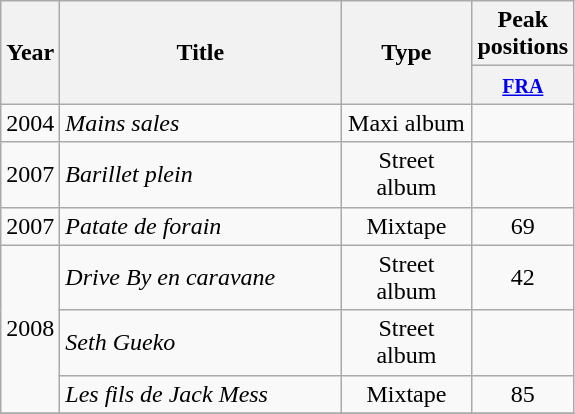<table class="wikitable">
<tr>
<th align="center" rowspan="2" width="10">Year</th>
<th align="center" rowspan="2" width="180">Title</th>
<th align="center" rowspan="2" width="80">Type</th>
<th align="center" colspan="1" width="30">Peak positions</th>
</tr>
<tr>
<th width="20"><small><a href='#'>FRA</a><br></small></th>
</tr>
<tr>
<td align="center" rowspan="1">2004</td>
<td><em>Mains sales</em></td>
<td align="center">Maxi album</td>
<td align="center"></td>
</tr>
<tr>
<td align="center" rowspan="1">2007</td>
<td><em>Barillet plein</em></td>
<td align="center">Street album</td>
<td align="center"></td>
</tr>
<tr>
<td align="center" rowspan="1">2007</td>
<td><em>Patate de forain</em></td>
<td align="center">Mixtape</td>
<td align="center">69</td>
</tr>
<tr>
<td align="center" rowspan="3">2008</td>
<td><em>Drive By en caravane</em></td>
<td align="center">Street album</td>
<td align="center">42</td>
</tr>
<tr>
<td><em>Seth Gueko</em></td>
<td align="center">Street album</td>
<td align="center"></td>
</tr>
<tr>
<td><em>Les fils de Jack Mess</em></td>
<td align="center">Mixtape</td>
<td align="center">85</td>
</tr>
<tr>
</tr>
</table>
